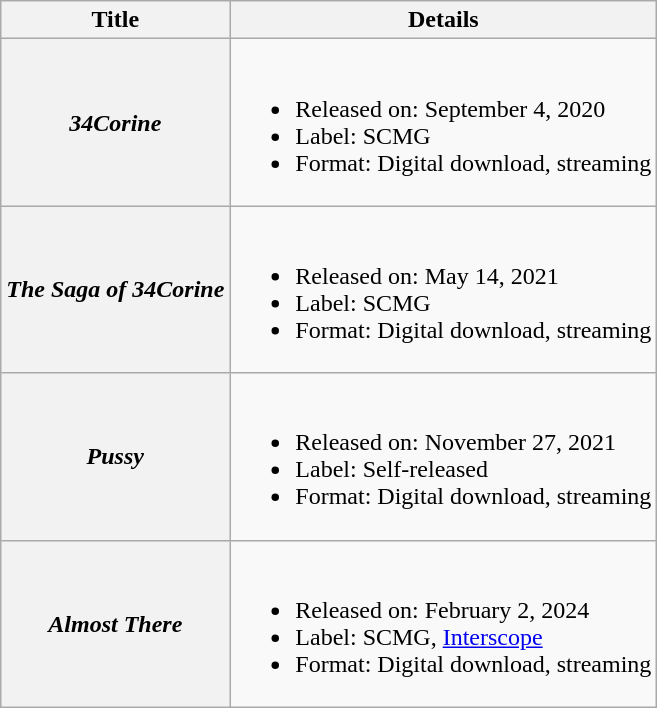<table class="wikitable plainrowheaders" border="1">
<tr>
<th scope="col">Title</th>
<th scope="col">Details</th>
</tr>
<tr>
<th scope="row"><em>34Corine</em></th>
<td><br><ul><li>Released on: September 4, 2020</li><li>Label: SCMG</li><li>Format: Digital download, streaming</li></ul></td>
</tr>
<tr>
<th scope="row"><em>The Saga of 34Corine</em></th>
<td><br><ul><li>Released on: May 14, 2021</li><li>Label: SCMG</li><li>Format: Digital download, streaming</li></ul></td>
</tr>
<tr>
<th scope="row"><em>Pussy</em></th>
<td><br><ul><li>Released on: November 27, 2021</li><li>Label: Self-released</li><li>Format: Digital download, streaming</li></ul></td>
</tr>
<tr>
<th scope="row"><em>Almost There</em></th>
<td><br><ul><li>Released on: February 2, 2024</li><li>Label: SCMG, <a href='#'>Interscope</a></li><li>Format: Digital download, streaming</li></ul></td>
</tr>
</table>
